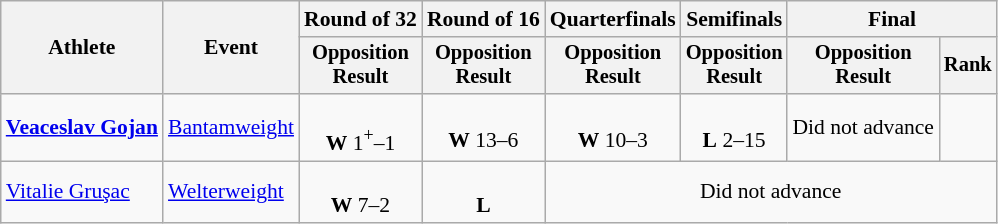<table class="wikitable" style="font-size:90%">
<tr>
<th rowspan="2">Athlete</th>
<th rowspan="2">Event</th>
<th>Round of 32</th>
<th>Round of 16</th>
<th>Quarterfinals</th>
<th>Semifinals</th>
<th colspan=2>Final</th>
</tr>
<tr style="font-size:95%">
<th>Opposition<br>Result</th>
<th>Opposition<br>Result</th>
<th>Opposition<br>Result</th>
<th>Opposition<br>Result</th>
<th>Opposition<br>Result</th>
<th>Rank</th>
</tr>
<tr align=center>
<td align=left><strong><a href='#'>Veaceslav Gojan</a></strong></td>
<td align=left><a href='#'>Bantamweight</a></td>
<td><br><strong>W</strong> 1<sup>+</sup>–1</td>
<td><br><strong>W</strong> 13–6</td>
<td><br><strong>W</strong> 10–3</td>
<td><br><strong>L</strong> 2–15</td>
<td>Did not advance</td>
<td></td>
</tr>
<tr align=center>
<td align=left><a href='#'>Vitalie Gruşac</a></td>
<td align=left><a href='#'>Welterweight</a></td>
<td><br><strong>W</strong> 7–2</td>
<td><br><strong>L</strong> </td>
<td colspan=4>Did not advance</td>
</tr>
</table>
